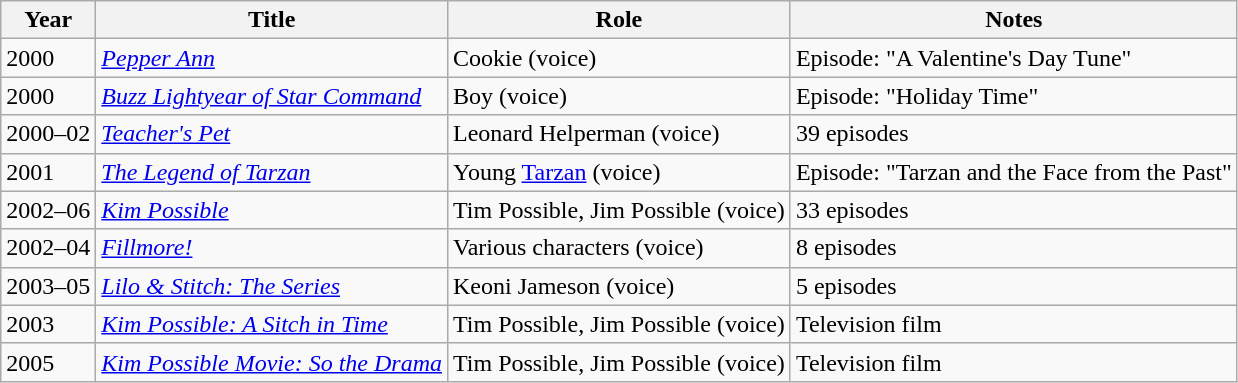<table class="wikitable">
<tr>
<th>Year</th>
<th>Title</th>
<th>Role</th>
<th>Notes</th>
</tr>
<tr>
<td>2000</td>
<td><em><a href='#'>Pepper Ann</a></em></td>
<td>Cookie (voice)</td>
<td>Episode: "A Valentine's Day Tune"</td>
</tr>
<tr>
<td>2000</td>
<td><em><a href='#'>Buzz Lightyear of Star Command</a></em></td>
<td>Boy (voice)</td>
<td>Episode: "Holiday Time"</td>
</tr>
<tr>
<td>2000–02</td>
<td><em><a href='#'>Teacher's Pet</a></em></td>
<td>Leonard Helperman (voice)</td>
<td>39 episodes</td>
</tr>
<tr>
<td>2001</td>
<td><em><a href='#'>The Legend of Tarzan</a></em></td>
<td>Young <a href='#'>Tarzan</a> (voice)</td>
<td>Episode: "Tarzan and the Face from the Past"</td>
</tr>
<tr>
<td>2002–06</td>
<td><em><a href='#'>Kim Possible</a></em></td>
<td>Tim Possible, Jim Possible (voice)</td>
<td>33 episodes</td>
</tr>
<tr>
<td>2002–04</td>
<td><em><a href='#'>Fillmore!</a></em></td>
<td>Various characters (voice)</td>
<td>8 episodes</td>
</tr>
<tr>
<td>2003–05</td>
<td><em><a href='#'>Lilo & Stitch: The Series</a></em></td>
<td>Keoni Jameson (voice)</td>
<td>5 episodes</td>
</tr>
<tr>
<td>2003</td>
<td><em><a href='#'>Kim Possible: A Sitch in Time</a></em></td>
<td>Tim Possible, Jim Possible (voice)</td>
<td>Television film</td>
</tr>
<tr>
<td>2005</td>
<td><em><a href='#'>Kim Possible Movie: So the Drama</a></em></td>
<td>Tim Possible, Jim Possible (voice)</td>
<td>Television film</td>
</tr>
</table>
